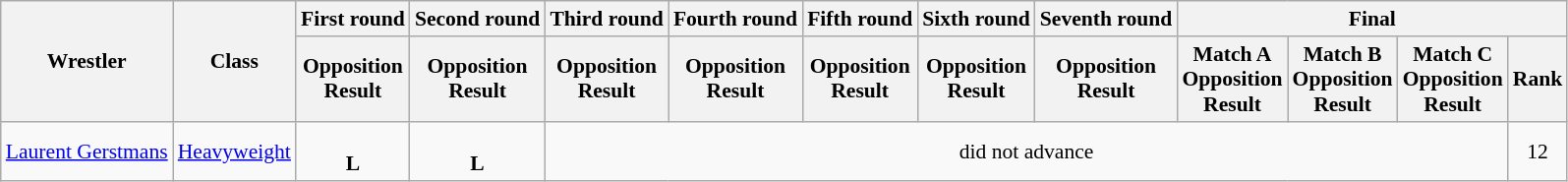<table class=wikitable style="font-size:90%">
<tr>
<th rowspan="2">Wrestler</th>
<th rowspan="2">Class</th>
<th>First round</th>
<th>Second round</th>
<th>Third round</th>
<th>Fourth round</th>
<th>Fifth round</th>
<th>Sixth round</th>
<th>Seventh round</th>
<th colspan="4">Final</th>
</tr>
<tr>
<th>Opposition<br>Result</th>
<th>Opposition<br>Result</th>
<th>Opposition<br>Result</th>
<th>Opposition<br>Result</th>
<th>Opposition<br>Result</th>
<th>Opposition<br>Result</th>
<th>Opposition<br>Result</th>
<th>Match A<br>Opposition<br>Result</th>
<th>Match B<br>Opposition<br>Result</th>
<th>Match C<br>Opposition<br>Result</th>
<th>Rank</th>
</tr>
<tr>
<td><a href='#'>Laurent Gerstmans</a></td>
<td><a href='#'>Heavyweight</a></td>
<td align=center> <br> <strong>L</strong></td>
<td align=center> <br> <strong>L</strong></td>
<td align=center colspan=8>did not advance</td>
<td align=center>12</td>
</tr>
</table>
